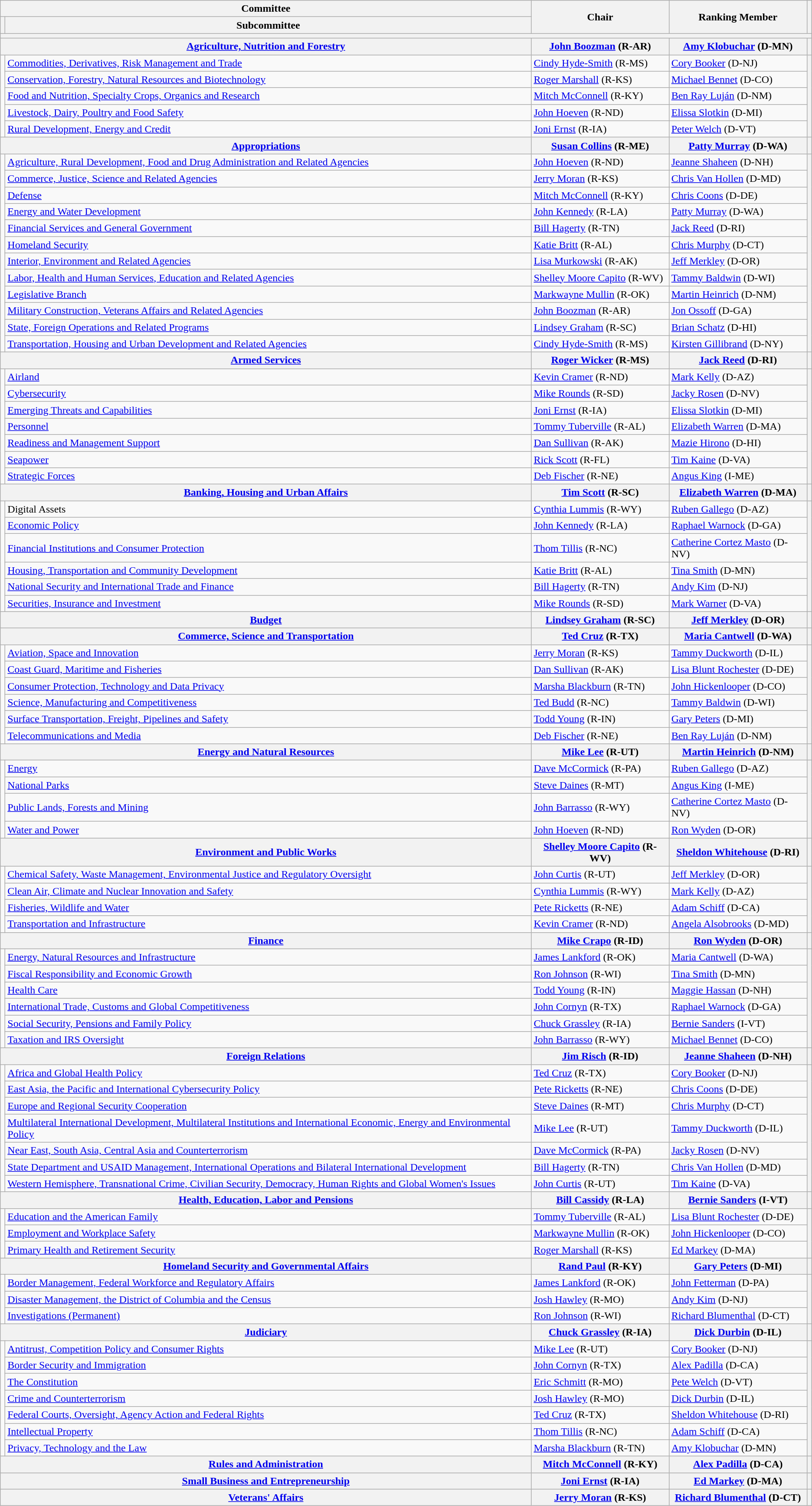<table class="wikitable">
<tr>
<th colspan=2>Committee</th>
<th rowspan=2>Chair</th>
<th rowspan=2>Ranking Member</th>
<th rowspan=2></th>
</tr>
<tr>
<th></th>
<th>Subcommittee</th>
</tr>
<tr>
<th colspan=5></th>
</tr>
<tr>
<th colspan=2><a href='#'>Agriculture, Nutrition and Forestry</a></th>
<th><a href='#'>John Boozman</a> (R-AR)</th>
<th><a href='#'>Amy Klobuchar</a> (D-MN)</th>
<th></th>
</tr>
<tr>
<td rowspan=5></td>
<td><a href='#'>Commodities, Derivatives, Risk Management and Trade</a></td>
<td><a href='#'>Cindy Hyde-Smith</a> (R-MS)</td>
<td><a href='#'>Cory Booker</a> (D-NJ)</td>
<th rowspan=5></th>
</tr>
<tr>
<td><a href='#'>Conservation, Forestry, Natural Resources and Biotechnology</a></td>
<td><a href='#'>Roger Marshall</a> (R-KS)</td>
<td><a href='#'>Michael Bennet</a> (D-CO)</td>
</tr>
<tr>
<td><a href='#'>Food and Nutrition, Specialty Crops, Organics and Research</a></td>
<td><a href='#'>Mitch McConnell</a> (R-KY)</td>
<td><a href='#'>Ben Ray Luján</a> (D-NM)</td>
</tr>
<tr>
<td><a href='#'>Livestock, Dairy, Poultry and Food Safety</a></td>
<td><a href='#'>John Hoeven</a> (R-ND)</td>
<td><a href='#'>Elissa Slotkin</a> (D-MI)</td>
</tr>
<tr>
<td><a href='#'>Rural Development, Energy and Credit</a></td>
<td><a href='#'>Joni Ernst</a> (R-IA)</td>
<td><a href='#'>Peter Welch</a> (D-VT)</td>
</tr>
<tr>
<th colspan=2><a href='#'>Appropriations</a></th>
<th><a href='#'>Susan Collins</a> (R-ME)</th>
<th><a href='#'>Patty Murray</a> (D-WA)</th>
<th></th>
</tr>
<tr>
<td rowspan=12></td>
<td><a href='#'>Agriculture, Rural Development, Food and Drug Administration and Related Agencies</a></td>
<td><a href='#'>John Hoeven</a> (R-ND)</td>
<td><a href='#'>Jeanne Shaheen</a> (D-NH)</td>
<th rowspan=12></th>
</tr>
<tr>
<td><a href='#'>Commerce, Justice, Science and Related Agencies</a></td>
<td><a href='#'>Jerry Moran</a> (R-KS)</td>
<td><a href='#'>Chris Van Hollen</a> (D-MD)</td>
</tr>
<tr>
<td><a href='#'>Defense</a></td>
<td><a href='#'>Mitch McConnell</a> (R-KY)</td>
<td><a href='#'>Chris Coons</a> (D-DE)</td>
</tr>
<tr>
<td><a href='#'>Energy and Water Development</a></td>
<td><a href='#'>John Kennedy</a> (R-LA)</td>
<td><a href='#'>Patty Murray</a> (D-WA)</td>
</tr>
<tr>
<td><a href='#'>Financial Services and General Government</a></td>
<td><a href='#'>Bill Hagerty</a> (R-TN)</td>
<td><a href='#'>Jack Reed</a> (D-RI)</td>
</tr>
<tr>
<td><a href='#'>Homeland Security</a></td>
<td><a href='#'>Katie Britt</a> (R-AL)</td>
<td><a href='#'>Chris Murphy</a> (D-CT)</td>
</tr>
<tr>
<td><a href='#'>Interior, Environment and Related Agencies</a></td>
<td><a href='#'>Lisa Murkowski</a> (R-AK)</td>
<td><a href='#'>Jeff Merkley</a> (D-OR)</td>
</tr>
<tr>
<td><a href='#'>Labor, Health and Human Services, Education and Related Agencies</a></td>
<td><a href='#'>Shelley Moore Capito</a> (R-WV)</td>
<td><a href='#'>Tammy Baldwin</a> (D-WI)</td>
</tr>
<tr>
<td><a href='#'>Legislative Branch</a></td>
<td><a href='#'>Markwayne Mullin</a> (R-OK)</td>
<td><a href='#'>Martin Heinrich</a> (D-NM)</td>
</tr>
<tr>
<td><a href='#'>Military Construction, Veterans Affairs and Related Agencies</a></td>
<td><a href='#'>John Boozman</a> (R-AR)</td>
<td><a href='#'>Jon Ossoff</a> (D-GA)</td>
</tr>
<tr>
<td><a href='#'>State, Foreign Operations and Related Programs</a></td>
<td><a href='#'>Lindsey Graham</a> (R-SC)</td>
<td><a href='#'>Brian Schatz</a> (D-HI)</td>
</tr>
<tr>
<td><a href='#'>Transportation, Housing and Urban Development and Related Agencies</a></td>
<td><a href='#'>Cindy Hyde-Smith</a> (R-MS)</td>
<td><a href='#'>Kirsten Gillibrand</a> (D-NY)</td>
</tr>
<tr>
<th colspan=2><a href='#'>Armed Services</a></th>
<th><a href='#'>Roger Wicker</a> (R-MS)</th>
<th><a href='#'>Jack Reed</a> (D-RI)</th>
<th></th>
</tr>
<tr>
<td rowspan=7></td>
<td><a href='#'>Airland</a></td>
<td><a href='#'>Kevin Cramer</a> (R-ND)</td>
<td><a href='#'>Mark Kelly</a> (D-AZ)</td>
<th rowspan=7></th>
</tr>
<tr>
<td><a href='#'>Cybersecurity</a></td>
<td><a href='#'>Mike Rounds</a> (R-SD)</td>
<td><a href='#'>Jacky Rosen</a> (D-NV)</td>
</tr>
<tr>
<td><a href='#'>Emerging Threats and Capabilities</a></td>
<td><a href='#'>Joni Ernst</a> (R-IA)</td>
<td><a href='#'>Elissa Slotkin</a> (D-MI)</td>
</tr>
<tr>
<td><a href='#'>Personnel</a></td>
<td><a href='#'>Tommy Tuberville</a> (R-AL)</td>
<td><a href='#'>Elizabeth Warren</a> (D-MA)</td>
</tr>
<tr>
<td><a href='#'>Readiness and Management Support</a></td>
<td><a href='#'>Dan Sullivan</a> (R-AK)</td>
<td><a href='#'>Mazie Hirono</a> (D-HI)</td>
</tr>
<tr>
<td><a href='#'>Seapower</a></td>
<td><a href='#'>Rick Scott</a> (R-FL)</td>
<td><a href='#'>Tim Kaine</a> (D-VA)</td>
</tr>
<tr>
<td><a href='#'>Strategic Forces</a></td>
<td><a href='#'>Deb Fischer</a> (R-NE)</td>
<td><a href='#'>Angus King</a> (I-ME)</td>
</tr>
<tr>
<th colspan=2><a href='#'>Banking, Housing and Urban Affairs</a></th>
<th><a href='#'>Tim Scott</a> (R-SC)</th>
<th><a href='#'>Elizabeth Warren</a> (D-MA)</th>
<th></th>
</tr>
<tr>
<td rowspan=6></td>
<td>Digital Assets</td>
<td><a href='#'>Cynthia Lummis</a> (R-WY)</td>
<td><a href='#'>Ruben Gallego</a> (D-AZ)</td>
<th rowspan=6></th>
</tr>
<tr>
<td><a href='#'>Economic Policy</a></td>
<td><a href='#'>John Kennedy</a> (R-LA)</td>
<td><a href='#'>Raphael Warnock</a> (D-GA)</td>
</tr>
<tr>
<td><a href='#'>Financial Institutions and Consumer Protection</a></td>
<td><a href='#'>Thom Tillis</a> (R-NC)</td>
<td><a href='#'>Catherine Cortez Masto</a> (D-NV)</td>
</tr>
<tr>
<td><a href='#'>Housing, Transportation and Community Development</a></td>
<td><a href='#'>Katie Britt</a> (R-AL)</td>
<td><a href='#'>Tina Smith</a> (D-MN)</td>
</tr>
<tr>
<td><a href='#'>National Security and International Trade and Finance</a></td>
<td><a href='#'>Bill Hagerty</a> (R-TN)</td>
<td><a href='#'>Andy Kim</a> (D-NJ)</td>
</tr>
<tr>
<td><a href='#'>Securities, Insurance and Investment</a></td>
<td><a href='#'>Mike Rounds</a> (R-SD)</td>
<td><a href='#'>Mark Warner</a> (D-VA)</td>
</tr>
<tr>
<th colspan=2><a href='#'>Budget</a></th>
<th><a href='#'>Lindsey Graham</a> (R-SC)</th>
<th><a href='#'>Jeff Merkley</a> (D-OR)</th>
<th></th>
</tr>
<tr>
<th colspan=2><a href='#'>Commerce, Science and Transportation</a></th>
<th><a href='#'>Ted Cruz</a> (R-TX)</th>
<th><a href='#'>Maria Cantwell</a> (D-WA)</th>
<th></th>
</tr>
<tr>
<td rowspan=6></td>
<td><a href='#'>Aviation, Space and Innovation</a></td>
<td><a href='#'>Jerry Moran</a> (R-KS)</td>
<td><a href='#'>Tammy Duckworth</a> (D-IL)</td>
<th rowspan=6></th>
</tr>
<tr>
<td><a href='#'>Coast Guard, Maritime and Fisheries</a></td>
<td><a href='#'>Dan Sullivan</a> (R-AK)</td>
<td><a href='#'>Lisa Blunt Rochester</a> (D-DE)</td>
</tr>
<tr>
<td><a href='#'>Consumer Protection, Technology and Data Privacy</a></td>
<td><a href='#'>Marsha Blackburn</a> (R-TN)</td>
<td><a href='#'>John Hickenlooper</a> (D-CO)</td>
</tr>
<tr>
<td><a href='#'>Science, Manufacturing and Competitiveness</a></td>
<td><a href='#'>Ted Budd</a> (R-NC)</td>
<td><a href='#'>Tammy Baldwin</a> (D-WI)</td>
</tr>
<tr>
<td><a href='#'>Surface Transportation, Freight, Pipelines and Safety</a></td>
<td><a href='#'>Todd Young</a> (R-IN)</td>
<td><a href='#'>Gary Peters</a> (D-MI)</td>
</tr>
<tr>
<td><a href='#'>Telecommunications and Media</a></td>
<td><a href='#'>Deb Fischer</a> (R-NE)</td>
<td><a href='#'>Ben Ray Luján</a> (D-NM)</td>
</tr>
<tr>
<th colspan=2><a href='#'>Energy and Natural Resources</a></th>
<th><a href='#'>Mike Lee</a> (R-UT)</th>
<th><a href='#'>Martin Heinrich</a> (D-NM)</th>
<th></th>
</tr>
<tr>
<td rowspan=4></td>
<td><a href='#'>Energy</a></td>
<td><a href='#'>Dave McCormick</a> (R-PA)</td>
<td><a href='#'>Ruben Gallego</a> (D-AZ)</td>
<th rowspan=4></th>
</tr>
<tr>
<td><a href='#'>National Parks</a></td>
<td><a href='#'>Steve Daines</a> (R-MT)</td>
<td><a href='#'>Angus King</a> (I-ME)</td>
</tr>
<tr>
<td><a href='#'>Public Lands, Forests and Mining</a></td>
<td><a href='#'>John Barrasso</a> (R-WY)</td>
<td><a href='#'>Catherine Cortez Masto</a> (D-NV)</td>
</tr>
<tr>
<td><a href='#'>Water and Power</a></td>
<td><a href='#'>John Hoeven</a> (R-ND)</td>
<td><a href='#'>Ron Wyden</a> (D-OR)</td>
</tr>
<tr>
<th colspan=2><a href='#'>Environment and Public Works</a></th>
<th><a href='#'>Shelley Moore Capito</a> (R-WV)</th>
<th><a href='#'>Sheldon Whitehouse</a> (D-RI)</th>
<th></th>
</tr>
<tr>
<td rowspan=4></td>
<td><a href='#'>Chemical Safety, Waste Management, Environmental Justice and Regulatory Oversight</a></td>
<td><a href='#'>John Curtis</a> (R-UT)</td>
<td><a href='#'>Jeff Merkley</a> (D-OR)</td>
<th rowspan=4></th>
</tr>
<tr>
<td><a href='#'>Clean Air, Climate and Nuclear Innovation and Safety</a></td>
<td><a href='#'>Cynthia Lummis</a> (R-WY)</td>
<td><a href='#'>Mark Kelly</a> (D-AZ)</td>
</tr>
<tr>
<td><a href='#'>Fisheries, Wildlife and Water</a></td>
<td><a href='#'>Pete Ricketts</a> (R-NE)</td>
<td><a href='#'>Adam Schiff</a> (D-CA)</td>
</tr>
<tr>
<td><a href='#'>Transportation and Infrastructure</a></td>
<td><a href='#'>Kevin Cramer</a> (R-ND)</td>
<td><a href='#'>Angela Alsobrooks</a> (D-MD)</td>
</tr>
<tr>
<th colspan=2><a href='#'>Finance</a></th>
<th><a href='#'>Mike Crapo</a> (R-ID)</th>
<th><a href='#'>Ron Wyden</a> (D-OR)</th>
<th></th>
</tr>
<tr>
<td rowspan=6></td>
<td><a href='#'>Energy, Natural Resources and Infrastructure</a></td>
<td><a href='#'>James Lankford</a> (R-OK)</td>
<td><a href='#'>Maria Cantwell</a> (D-WA)</td>
<th rowspan=6></th>
</tr>
<tr>
<td><a href='#'>Fiscal Responsibility and Economic Growth</a></td>
<td><a href='#'>Ron Johnson</a> (R-WI)</td>
<td><a href='#'>Tina Smith</a> (D-MN)</td>
</tr>
<tr>
<td><a href='#'>Health Care</a></td>
<td><a href='#'>Todd Young</a> (R-IN)</td>
<td><a href='#'>Maggie Hassan</a> (D-NH)</td>
</tr>
<tr>
<td><a href='#'>International Trade, Customs and Global Competitiveness</a></td>
<td><a href='#'>John Cornyn</a> (R-TX)</td>
<td><a href='#'>Raphael Warnock</a> (D-GA)</td>
</tr>
<tr>
<td><a href='#'>Social Security, Pensions and Family Policy</a></td>
<td><a href='#'>Chuck Grassley</a> (R-IA)</td>
<td><a href='#'>Bernie Sanders</a> (I-VT)</td>
</tr>
<tr>
<td><a href='#'>Taxation and IRS Oversight</a></td>
<td><a href='#'>John Barrasso</a> (R-WY)</td>
<td><a href='#'>Michael Bennet</a> (D-CO)</td>
</tr>
<tr>
<th colspan=2><a href='#'>Foreign Relations</a></th>
<th><a href='#'>Jim Risch</a> (R-ID)</th>
<th><a href='#'>Jeanne Shaheen</a> (D-NH)</th>
<th></th>
</tr>
<tr>
<td rowspan=7></td>
<td><a href='#'>Africa and Global Health Policy</a></td>
<td><a href='#'>Ted Cruz</a> (R-TX)</td>
<td><a href='#'>Cory Booker</a> (D-NJ)</td>
<th rowspan=7></th>
</tr>
<tr>
<td><a href='#'>East Asia, the Pacific and International Cybersecurity Policy</a></td>
<td><a href='#'>Pete Ricketts</a> (R-NE)</td>
<td><a href='#'>Chris Coons</a> (D-DE)</td>
</tr>
<tr>
<td><a href='#'>Europe and Regional Security Cooperation</a></td>
<td><a href='#'>Steve Daines</a> (R-MT)</td>
<td><a href='#'>Chris Murphy</a> (D-CT)</td>
</tr>
<tr>
<td><a href='#'>Multilateral International Development, Multilateral Institutions and International Economic, Energy and Environmental Policy</a></td>
<td><a href='#'>Mike Lee</a> (R-UT)</td>
<td><a href='#'>Tammy Duckworth</a> (D-IL)</td>
</tr>
<tr>
<td><a href='#'>Near East, South Asia, Central Asia and Counterterrorism</a></td>
<td><a href='#'>Dave McCormick</a> (R-PA)</td>
<td><a href='#'>Jacky Rosen</a> (D-NV)</td>
</tr>
<tr>
<td><a href='#'>State Department and USAID Management, International Operations and Bilateral International Development</a></td>
<td><a href='#'>Bill Hagerty</a> (R-TN)</td>
<td><a href='#'>Chris Van Hollen</a> (D-MD)</td>
</tr>
<tr>
<td><a href='#'>Western Hemisphere, Transnational Crime, Civilian Security, Democracy, Human Rights and Global Women's Issues</a></td>
<td><a href='#'>John Curtis</a> (R-UT)</td>
<td><a href='#'>Tim Kaine</a> (D-VA)</td>
</tr>
<tr>
<th colspan=2><a href='#'>Health, Education, Labor and Pensions</a></th>
<th><a href='#'>Bill Cassidy</a> (R-LA)</th>
<th><a href='#'>Bernie Sanders</a> (I-VT)</th>
<th></th>
</tr>
<tr>
<td rowspan=3></td>
<td><a href='#'>Education and the American Family</a></td>
<td><a href='#'>Tommy Tuberville</a> (R-AL)</td>
<td><a href='#'>Lisa Blunt Rochester</a> (D-DE)</td>
<th rowspan=3></th>
</tr>
<tr>
<td><a href='#'>Employment and Workplace Safety</a></td>
<td><a href='#'>Markwayne Mullin</a> (R-OK)</td>
<td><a href='#'>John Hickenlooper</a> (D-CO)</td>
</tr>
<tr>
<td><a href='#'>Primary Health and Retirement Security</a></td>
<td><a href='#'>Roger Marshall</a> (R-KS)</td>
<td><a href='#'>Ed Markey</a> (D-MA)</td>
</tr>
<tr>
<th colspan=2><a href='#'>Homeland Security and Governmental Affairs</a></th>
<th><a href='#'>Rand Paul</a> (R-KY)</th>
<th><a href='#'>Gary Peters</a> (D-MI)</th>
<th></th>
</tr>
<tr>
<td rowspan=3></td>
<td><a href='#'>Border Management, Federal Workforce and Regulatory Affairs</a></td>
<td><a href='#'>James Lankford</a> (R-OK)</td>
<td><a href='#'>John Fetterman</a> (D-PA)</td>
<th rowspan=3></th>
</tr>
<tr>
<td><a href='#'>Disaster Management, the District of Columbia and the Census</a></td>
<td><a href='#'>Josh Hawley</a> (R-MO)</td>
<td><a href='#'>Andy Kim</a> (D-NJ)</td>
</tr>
<tr>
<td><a href='#'>Investigations (Permanent)</a></td>
<td><a href='#'>Ron Johnson</a> (R-WI)</td>
<td><a href='#'>Richard Blumenthal</a> (D-CT)</td>
</tr>
<tr>
<th colspan=2><a href='#'>Judiciary</a></th>
<th><a href='#'>Chuck Grassley</a> (R-IA)</th>
<th><a href='#'>Dick Durbin</a> (D-IL)</th>
<th></th>
</tr>
<tr>
<td rowspan=7></td>
<td><a href='#'>Antitrust, Competition Policy and Consumer Rights</a></td>
<td><a href='#'>Mike Lee</a> (R-UT)</td>
<td><a href='#'>Cory Booker</a> (D-NJ)</td>
<th rowspan=7></th>
</tr>
<tr>
<td><a href='#'>Border Security and Immigration</a></td>
<td><a href='#'>John Cornyn</a> (R-TX)</td>
<td><a href='#'>Alex Padilla</a> (D-CA)</td>
</tr>
<tr>
<td><a href='#'>The Constitution</a></td>
<td><a href='#'>Eric Schmitt</a> (R-MO)</td>
<td><a href='#'>Pete Welch</a> (D-VT)</td>
</tr>
<tr>
<td><a href='#'>Crime and Counterterrorism</a></td>
<td><a href='#'>Josh Hawley</a> (R-MO)</td>
<td><a href='#'>Dick Durbin</a> (D-IL)</td>
</tr>
<tr>
<td><a href='#'>Federal Courts, Oversight, Agency Action and Federal Rights</a></td>
<td><a href='#'>Ted Cruz</a> (R-TX)</td>
<td><a href='#'>Sheldon Whitehouse</a> (D-RI)</td>
</tr>
<tr>
<td><a href='#'>Intellectual Property</a></td>
<td><a href='#'>Thom Tillis</a> (R-NC)</td>
<td><a href='#'>Adam Schiff</a> (D-CA)</td>
</tr>
<tr>
<td><a href='#'>Privacy, Technology and the Law</a></td>
<td><a href='#'>Marsha Blackburn</a> (R-TN)</td>
<td><a href='#'>Amy Klobuchar</a> (D-MN)</td>
</tr>
<tr>
<th colspan=2><a href='#'>Rules and Administration</a></th>
<th><a href='#'>Mitch McConnell</a> (R-KY)</th>
<th><a href='#'>Alex Padilla</a> (D-CA)</th>
<th></th>
</tr>
<tr>
<th colspan=2><a href='#'>Small Business and Entrepreneurship</a></th>
<th><a href='#'>Joni Ernst</a> (R-IA)</th>
<th><a href='#'>Ed Markey</a> (D-MA)</th>
<th></th>
</tr>
<tr>
<th colspan=2><a href='#'>Veterans' Affairs</a></th>
<th><a href='#'>Jerry Moran</a> (R-KS)</th>
<th><a href='#'>Richard Blumenthal</a> (D-CT)</th>
<th></th>
</tr>
</table>
